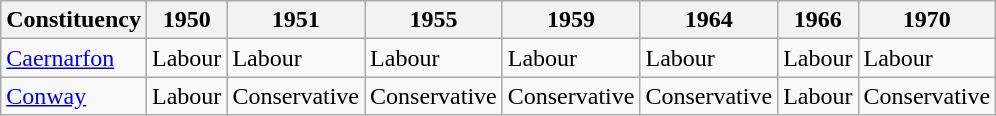<table class="wikitable">
<tr>
<th>Constituency</th>
<th>1950</th>
<th>1951</th>
<th>1955</th>
<th>1959</th>
<th>1964</th>
<th>1966</th>
<th>1970</th>
</tr>
<tr>
<td><a href='#'>Caernarfon</a></td>
<td bgcolor=>Labour</td>
<td bgcolor=>Labour</td>
<td bgcolor=>Labour</td>
<td bgcolor=>Labour</td>
<td bgcolor=>Labour</td>
<td bgcolor=>Labour</td>
<td bgcolor=>Labour</td>
</tr>
<tr>
<td><a href='#'>Conway</a></td>
<td bgcolor=>Labour</td>
<td bgcolor=>Conservative</td>
<td bgcolor=>Conservative</td>
<td bgcolor=>Conservative</td>
<td bgcolor=>Conservative</td>
<td bgcolor=>Labour</td>
<td bgcolor=>Conservative</td>
</tr>
</table>
